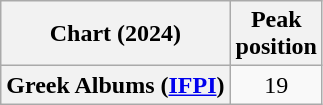<table class="wikitable sortable plainrowheaders">
<tr>
<th scope="col">Chart (2024)</th>
<th scope="col">Peak<br>position</th>
</tr>
<tr>
<th scope="row">Greek Albums (<a href='#'>IFPI</a>)</th>
<td align="center">19</td>
</tr>
</table>
